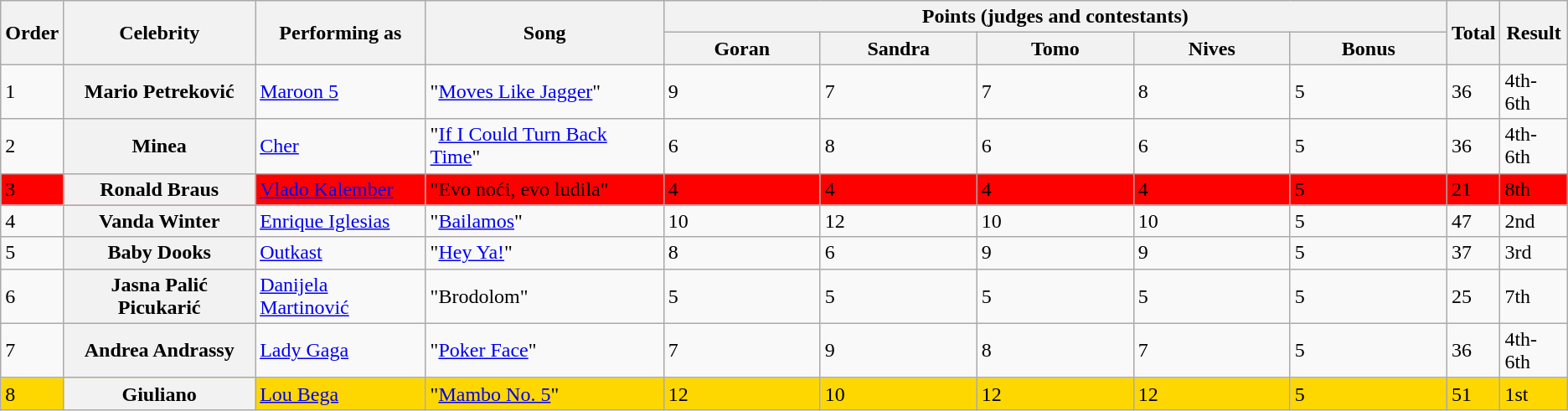<table class=wikitable>
<tr>
<th rowspan="2">Order</th>
<th rowspan="2">Celebrity</th>
<th rowspan="2">Performing as</th>
<th rowspan="2">Song</th>
<th colspan="5" style="width:50%;">Points (judges and contestants)</th>
<th rowspan="2">Total</th>
<th rowspan="2">Result</th>
</tr>
<tr>
<th style="width:10%;">Goran</th>
<th style="width:10%;">Sandra</th>
<th style="width:10%;">Tomo</th>
<th style="width:10%;">Nives</th>
<th style="width:10%;">Bonus</th>
</tr>
<tr>
<td>1</td>
<th scope="row">Mario Petreković</th>
<td><a href='#'>Maroon 5</a></td>
<td>"<a href='#'>Moves Like Jagger</a>"</td>
<td>9</td>
<td>7</td>
<td>7</td>
<td>8</td>
<td>5</td>
<td>36</td>
<td>4th-6th</td>
</tr>
<tr>
<td>2</td>
<th scope="row">Minea</th>
<td><a href='#'>Cher</a></td>
<td>"<a href='#'>If I Could Turn Back Time</a>"</td>
<td>6</td>
<td>8</td>
<td>6</td>
<td>6</td>
<td>5</td>
<td>36</td>
<td>4th-6th</td>
</tr>
<tr bgcolor="red">
<td>3</td>
<th scope="row">Ronald Braus</th>
<td><a href='#'>Vlado Kalember</a></td>
<td>"Evo noći, evo ludila"</td>
<td>4</td>
<td>4</td>
<td>4</td>
<td>4</td>
<td>5</td>
<td>21</td>
<td>8th</td>
</tr>
<tr>
<td>4</td>
<th scope="row">Vanda Winter</th>
<td><a href='#'>Enrique Iglesias</a></td>
<td>"<a href='#'>Bailamos</a>"</td>
<td>10</td>
<td>12</td>
<td>10</td>
<td>10</td>
<td>5</td>
<td>47</td>
<td>2nd</td>
</tr>
<tr>
<td>5</td>
<th scope="row">Baby Dooks</th>
<td><a href='#'>Outkast</a></td>
<td>"<a href='#'>Hey Ya!</a>"</td>
<td>8</td>
<td>6</td>
<td>9</td>
<td>9</td>
<td>5</td>
<td>37</td>
<td>3rd</td>
</tr>
<tr>
<td>6</td>
<th scope="row">Jasna Palić Picukarić</th>
<td><a href='#'>Danijela Martinović</a></td>
<td>"Brodolom"</td>
<td>5</td>
<td>5</td>
<td>5</td>
<td>5</td>
<td>5</td>
<td>25</td>
<td>7th</td>
</tr>
<tr>
<td>7</td>
<th scope="row">Andrea Andrassy</th>
<td><a href='#'>Lady Gaga</a></td>
<td>"<a href='#'>Poker Face</a>"</td>
<td>7</td>
<td>9</td>
<td>8</td>
<td>7</td>
<td>5</td>
<td>36</td>
<td>4th-6th</td>
</tr>
<tr style="background:gold;">
<td>8</td>
<th scope="row">Giuliano</th>
<td><a href='#'>Lou Bega</a></td>
<td>"<a href='#'>Mambo No. 5</a>"</td>
<td>12</td>
<td>10</td>
<td>12</td>
<td>12</td>
<td>5</td>
<td>51</td>
<td>1st</td>
</tr>
</table>
